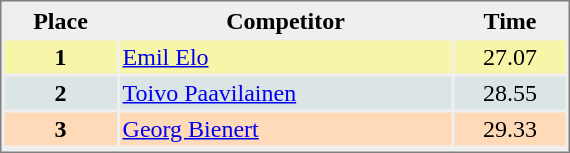<table style="border-style:solid;border-width:1px;border-color:#808080;background-color:#EFEFEF" cellspacing="2" cellpadding="2" width="380px">
<tr bgcolor="#EFEFEF">
<th align=center>Place</th>
<th align=center>Competitor</th>
<th align=center>Time</th>
</tr>
<tr align="center" valign="top" bgcolor="#F7F6A8">
<th>1</th>
<td align="left"> <a href='#'>Emil Elo</a></td>
<td align="center">27.07</td>
</tr>
<tr align="center" valign="top" bgcolor="#DCE5E5">
<th>2</th>
<td align="left"> <a href='#'>Toivo Paavilainen</a></td>
<td align="center">28.55</td>
</tr>
<tr align="center" valign="top" bgcolor="#FFDAB9">
<th>3</th>
<td align="left"> <a href='#'>Georg Bienert</a></td>
<td align="center">29.33</td>
</tr>
<tr align="center" valign="top" bgcolor="#FFFFFF">
</tr>
</table>
